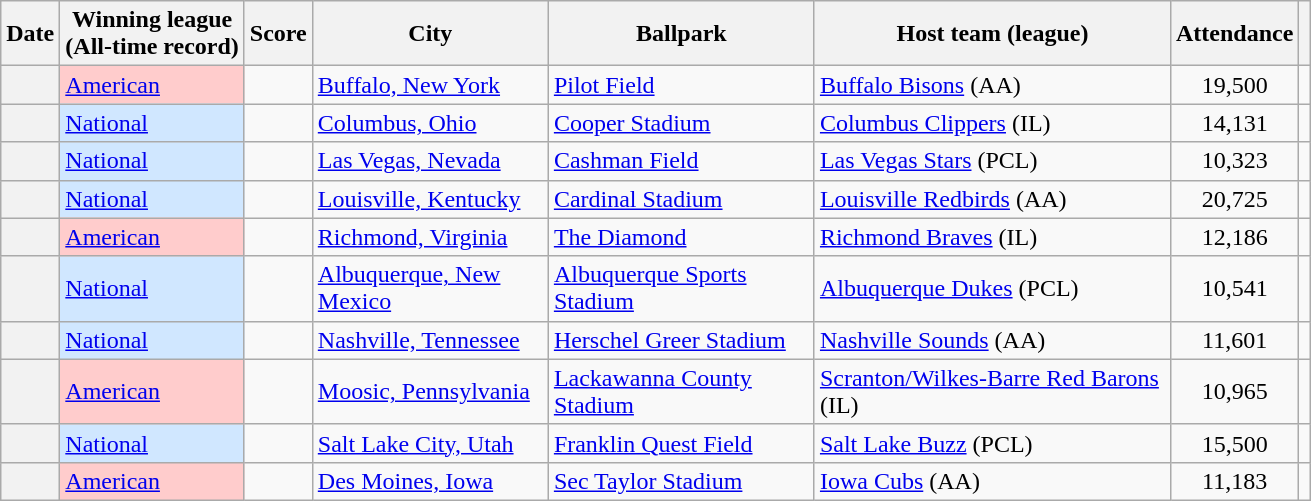<table class="wikitable sortable plainrowheaders" style="text-align:center;">
<tr>
<th scope="col">Date</th>
<th scope="col">Winning league<br>(All-time record)</th>
<th scope="col">Score</th>
<th scope="col" width="150px">City</th>
<th scope="col" width="170px">Ballpark</th>
<th scope="col" width="230px">Host team (league)</th>
<th scope="col">Attendance</th>
<th scope="col" class=unsortable></th>
</tr>
<tr>
<th scope="row" style="text-align:center"></th>
<td align=left bgcolor=#ffcccc><a href='#'>American</a><br></td>
<td></td>
<td align=left><a href='#'>Buffalo, New York</a></td>
<td align=left><a href='#'>Pilot Field</a></td>
<td align=left><a href='#'>Buffalo Bisons</a> (AA)</td>
<td>19,500</td>
<td></td>
</tr>
<tr>
<th scope="row" style="text-align:center"></th>
<td align=left bgcolor=#d0e7ff><a href='#'>National</a><br></td>
<td></td>
<td align=left><a href='#'>Columbus, Ohio</a></td>
<td align=left><a href='#'>Cooper Stadium</a></td>
<td align=left><a href='#'>Columbus Clippers</a> (IL)</td>
<td>14,131</td>
<td></td>
</tr>
<tr>
<th scope="row" style="text-align:center"></th>
<td align=left bgcolor=#d0e7ff><a href='#'>National</a><br></td>
<td></td>
<td align=left><a href='#'>Las Vegas, Nevada</a></td>
<td align=left><a href='#'>Cashman Field</a></td>
<td align=left><a href='#'>Las Vegas Stars</a> (PCL)</td>
<td>10,323</td>
<td></td>
</tr>
<tr>
<th scope="row" style="text-align:center"></th>
<td align=left bgcolor=#d0e7ff><a href='#'>National</a><br></td>
<td></td>
<td align=left><a href='#'>Louisville, Kentucky</a></td>
<td align=left><a href='#'>Cardinal Stadium</a></td>
<td align=left><a href='#'>Louisville Redbirds</a> (AA)</td>
<td>20,725</td>
<td></td>
</tr>
<tr>
<th scope="row" style="text-align:center"></th>
<td align=left bgcolor=#ffcccc><a href='#'>American</a><br></td>
<td></td>
<td align=left><a href='#'>Richmond, Virginia</a></td>
<td align=left><a href='#'>The Diamond</a></td>
<td align=left><a href='#'>Richmond Braves</a> (IL)</td>
<td>12,186</td>
<td></td>
</tr>
<tr>
<th scope="row" style="text-align:center"></th>
<td align=left bgcolor=#d0e7ff><a href='#'>National</a><br></td>
<td></td>
<td align=left><a href='#'>Albuquerque, New Mexico</a></td>
<td align=left><a href='#'>Albuquerque Sports Stadium</a></td>
<td align=left><a href='#'>Albuquerque Dukes</a> (PCL)</td>
<td>10,541</td>
<td></td>
</tr>
<tr>
<th scope="row" style="text-align:center"></th>
<td align=left bgcolor=#d0e7ff><a href='#'>National</a><br></td>
<td></td>
<td align=left><a href='#'>Nashville, Tennessee</a></td>
<td align=left><a href='#'>Herschel Greer Stadium</a></td>
<td align=left><a href='#'>Nashville Sounds</a> (AA)</td>
<td>11,601</td>
<td></td>
</tr>
<tr>
<th scope="row" style="text-align:center"></th>
<td align=left bgcolor=#ffcccc><a href='#'>American</a><br></td>
<td></td>
<td align=left><a href='#'>Moosic, Pennsylvania</a></td>
<td align=left><a href='#'>Lackawanna County Stadium</a></td>
<td align=left><a href='#'>Scranton/Wilkes-Barre Red Barons</a> (IL)</td>
<td>10,965</td>
<td></td>
</tr>
<tr>
<th scope="row" style="text-align:center"></th>
<td align=left bgcolor=#d0e7ff><a href='#'>National</a><br></td>
<td></td>
<td align=left><a href='#'>Salt Lake City, Utah</a></td>
<td align=left><a href='#'>Franklin Quest Field</a></td>
<td align=left><a href='#'>Salt Lake Buzz</a> (PCL)</td>
<td>15,500</td>
<td></td>
</tr>
<tr>
<th scope="row" style="text-align:center"></th>
<td align=left bgcolor=#ffcccc><a href='#'>American</a><br></td>
<td></td>
<td align=left><a href='#'>Des Moines, Iowa</a></td>
<td align=left><a href='#'>Sec Taylor Stadium</a></td>
<td align=left><a href='#'>Iowa Cubs</a> (AA)</td>
<td>11,183</td>
<td></td>
</tr>
</table>
